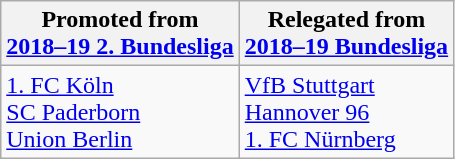<table class="wikitable">
<tr>
<th>Promoted from<br><a href='#'>2018–19 2. Bundesliga</a></th>
<th>Relegated from<br><a href='#'>2018–19 Bundesliga</a></th>
</tr>
<tr>
<td><a href='#'>1. FC Köln</a><br><a href='#'>SC Paderborn</a><br><a href='#'>Union Berlin</a></td>
<td><a href='#'>VfB Stuttgart</a><br><a href='#'>Hannover 96</a><br><a href='#'>1. FC Nürnberg</a></td>
</tr>
</table>
